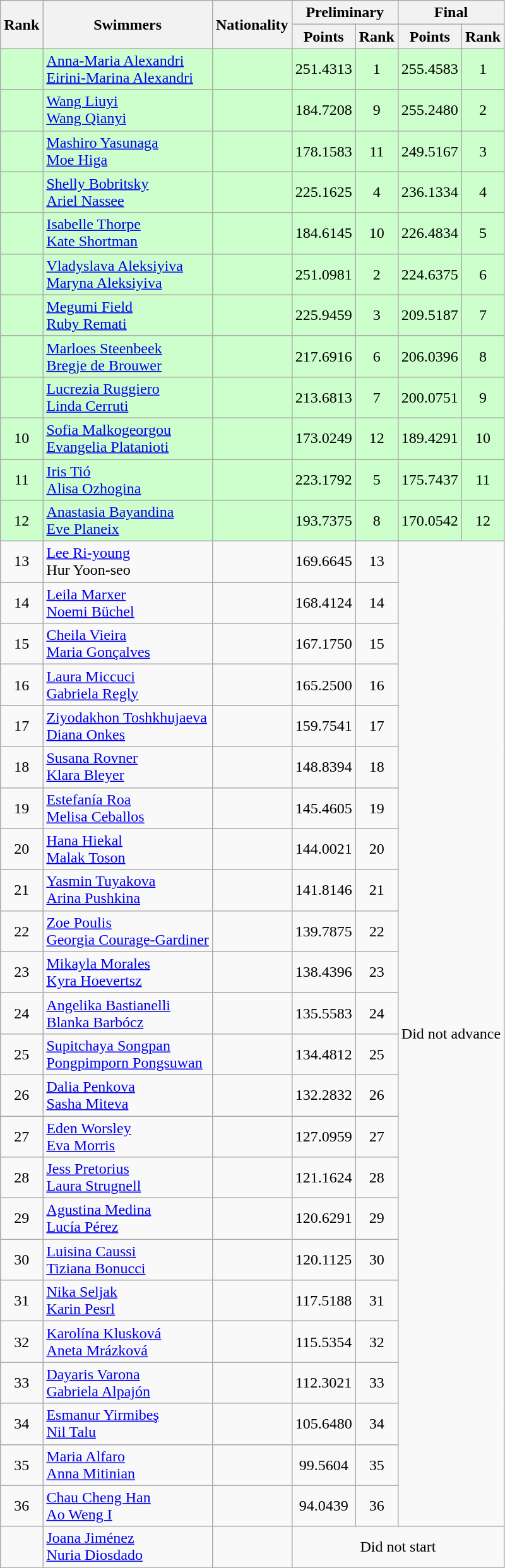<table class="wikitable sortable" style="text-align:center">
<tr>
<th rowspan=2>Rank</th>
<th rowspan=2>Swimmers</th>
<th rowspan=2>Nationality</th>
<th colspan=2>Preliminary</th>
<th colspan=2>Final</th>
</tr>
<tr>
<th>Points</th>
<th>Rank</th>
<th>Points</th>
<th>Rank</th>
</tr>
<tr bgcolor=ccffcc>
<td></td>
<td align=left><a href='#'>Anna-Maria Alexandri</a><br><a href='#'>Eirini-Marina Alexandri</a></td>
<td align=left></td>
<td>251.4313</td>
<td>1</td>
<td>255.4583</td>
<td>1</td>
</tr>
<tr bgcolor=ccffcc>
<td></td>
<td align=left><a href='#'>Wang Liuyi</a><br><a href='#'>Wang Qianyi</a></td>
<td align=left></td>
<td>184.7208</td>
<td>9</td>
<td>255.2480</td>
<td>2</td>
</tr>
<tr bgcolor=ccffcc>
<td></td>
<td align=left><a href='#'>Mashiro Yasunaga</a><br><a href='#'>Moe Higa</a></td>
<td align=left></td>
<td>178.1583</td>
<td>11</td>
<td>249.5167</td>
<td>3</td>
</tr>
<tr bgcolor=ccffcc>
<td></td>
<td align=left><a href='#'>Shelly Bobritsky</a><br><a href='#'>Ariel Nassee</a></td>
<td align=left></td>
<td>225.1625</td>
<td>4</td>
<td>236.1334</td>
<td>4</td>
</tr>
<tr bgcolor=ccffcc>
<td></td>
<td align=left><a href='#'>Isabelle Thorpe</a><br><a href='#'>Kate Shortman</a></td>
<td align=left></td>
<td>184.6145</td>
<td>10</td>
<td>226.4834</td>
<td>5</td>
</tr>
<tr bgcolor=ccffcc>
<td></td>
<td align=left><a href='#'>Vladyslava Aleksiyiva</a><br><a href='#'>Maryna Aleksiyiva</a></td>
<td align=left></td>
<td>251.0981</td>
<td>2</td>
<td>224.6375</td>
<td>6</td>
</tr>
<tr bgcolor=ccffcc>
<td></td>
<td align=left><a href='#'>Megumi Field</a><br><a href='#'>Ruby Remati</a></td>
<td align=left></td>
<td>225.9459</td>
<td>3</td>
<td>209.5187</td>
<td>7</td>
</tr>
<tr bgcolor=ccffcc>
<td></td>
<td align=left><a href='#'>Marloes Steenbeek</a><br><a href='#'>Bregje de Brouwer</a></td>
<td align=left></td>
<td>217.6916</td>
<td>6</td>
<td>206.0396</td>
<td>8</td>
</tr>
<tr bgcolor=ccffcc>
<td></td>
<td align=left><a href='#'>Lucrezia Ruggiero</a><br><a href='#'>Linda Cerruti</a></td>
<td align=left></td>
<td>213.6813</td>
<td>7</td>
<td>200.0751</td>
<td>9</td>
</tr>
<tr bgcolor=ccffcc>
<td>10</td>
<td align=left><a href='#'>Sofia Malkogeorgou</a><br><a href='#'>Evangelia Platanioti</a></td>
<td align=left></td>
<td>173.0249</td>
<td>12</td>
<td>189.4291</td>
<td>10</td>
</tr>
<tr bgcolor=ccffcc>
<td>11</td>
<td align=left><a href='#'>Iris Tió</a><br><a href='#'>Alisa Ozhogina</a></td>
<td align=left></td>
<td>223.1792</td>
<td>5</td>
<td>175.7437</td>
<td>11</td>
</tr>
<tr bgcolor=ccffcc>
<td>12</td>
<td align=left><a href='#'>Anastasia Bayandina</a><br><a href='#'>Eve Planeix</a></td>
<td align=left></td>
<td>193.7375</td>
<td>8</td>
<td>170.0542</td>
<td>12</td>
</tr>
<tr>
<td>13</td>
<td align=left><a href='#'>Lee Ri-young</a><br>Hur Yoon-seo</td>
<td align=left></td>
<td>169.6645</td>
<td>13</td>
<td colspan=2 rowspan=24>Did not advance</td>
</tr>
<tr>
<td>14</td>
<td align=left><a href='#'>Leila Marxer</a><br><a href='#'>Noemi Büchel</a></td>
<td align=left></td>
<td>168.4124</td>
<td>14</td>
</tr>
<tr>
<td>15</td>
<td align=left><a href='#'>Cheila Vieira</a><br><a href='#'>Maria Gonçalves</a></td>
<td align=left></td>
<td>167.1750</td>
<td>15</td>
</tr>
<tr>
<td>16</td>
<td align=left><a href='#'>Laura Miccuci</a><br><a href='#'>Gabriela Regly</a></td>
<td align=left></td>
<td>165.2500</td>
<td>16</td>
</tr>
<tr>
<td>17</td>
<td align=left><a href='#'>Ziyodakhon Toshkhujaeva</a><br><a href='#'>Diana Onkes</a></td>
<td align=left></td>
<td>159.7541</td>
<td>17</td>
</tr>
<tr>
<td>18</td>
<td align=left><a href='#'>Susana Rovner</a><br><a href='#'>Klara Bleyer</a></td>
<td align=left></td>
<td>148.8394</td>
<td>18</td>
</tr>
<tr>
<td>19</td>
<td align=left><a href='#'>Estefanía Roa</a><br><a href='#'>Melisa Ceballos</a></td>
<td align=left></td>
<td>145.4605</td>
<td>19</td>
</tr>
<tr>
<td>20</td>
<td align=left><a href='#'>Hana Hiekal</a><br><a href='#'>Malak Toson</a></td>
<td align=left></td>
<td>144.0021</td>
<td>20</td>
</tr>
<tr>
<td>21</td>
<td align=left><a href='#'>Yasmin Tuyakova</a><br><a href='#'>Arina Pushkina</a></td>
<td align=left></td>
<td>141.8146</td>
<td>21</td>
</tr>
<tr>
<td>22</td>
<td align=left><a href='#'>Zoe Poulis</a><br><a href='#'>Georgia Courage-Gardiner</a></td>
<td align=left></td>
<td>139.7875</td>
<td>22</td>
</tr>
<tr>
<td>23</td>
<td align=left><a href='#'>Mikayla Morales</a><br><a href='#'>Kyra Hoevertsz</a></td>
<td align=left></td>
<td>138.4396</td>
<td>23</td>
</tr>
<tr>
<td>24</td>
<td align=left><a href='#'>Angelika Bastianelli</a><br><a href='#'>Blanka Barbócz</a></td>
<td align=left></td>
<td>135.5583</td>
<td>24</td>
</tr>
<tr>
<td>25</td>
<td align=left><a href='#'>Supitchaya Songpan</a><br><a href='#'>Pongpimporn Pongsuwan</a></td>
<td align=left></td>
<td>134.4812</td>
<td>25</td>
</tr>
<tr>
<td>26</td>
<td align=left><a href='#'>Dalia Penkova</a><br><a href='#'>Sasha Miteva</a></td>
<td align=left></td>
<td>132.2832</td>
<td>26</td>
</tr>
<tr>
<td>27</td>
<td align=left><a href='#'>Eden Worsley</a><br><a href='#'>Eva Morris</a></td>
<td align=left></td>
<td>127.0959</td>
<td>27</td>
</tr>
<tr>
<td>28</td>
<td align=left><a href='#'>Jess Pretorius</a><br><a href='#'>Laura Strugnell</a></td>
<td align=left></td>
<td>121.1624</td>
<td>28</td>
</tr>
<tr>
<td>29</td>
<td align=left><a href='#'>Agustina Medina</a><br><a href='#'>Lucía Pérez</a></td>
<td align=left></td>
<td>120.6291</td>
<td>29</td>
</tr>
<tr>
<td>30</td>
<td align=left><a href='#'>Luisina Caussi</a><br><a href='#'>Tiziana Bonucci</a></td>
<td align=left></td>
<td>120.1125</td>
<td>30</td>
</tr>
<tr>
<td>31</td>
<td align=left><a href='#'>Nika Seljak</a><br><a href='#'>Karin Pesrl</a></td>
<td align=left></td>
<td>117.5188</td>
<td>31</td>
</tr>
<tr>
<td>32</td>
<td align=left><a href='#'>Karolína Klusková</a><br><a href='#'>Aneta Mrázková</a></td>
<td align=left></td>
<td>115.5354</td>
<td>32</td>
</tr>
<tr>
<td>33</td>
<td align=left><a href='#'>Dayaris Varona</a><br><a href='#'>Gabriela Alpajón</a></td>
<td align=left></td>
<td>112.3021</td>
<td>33</td>
</tr>
<tr>
<td>34</td>
<td align=left><a href='#'>Esmanur Yirmibeş</a><br><a href='#'>Nil Talu</a></td>
<td align=left></td>
<td>105.6480</td>
<td>34</td>
</tr>
<tr>
<td>35</td>
<td align=left><a href='#'>Maria Alfaro</a><br><a href='#'>Anna Mitinian</a></td>
<td align=left></td>
<td>99.5604</td>
<td>35</td>
</tr>
<tr>
<td>36</td>
<td align=left><a href='#'>Chau Cheng Han</a><br><a href='#'>Ao Weng I</a></td>
<td align=left></td>
<td>94.0439</td>
<td>36</td>
</tr>
<tr>
<td></td>
<td align=left><a href='#'>Joana Jiménez</a><br><a href='#'>Nuria Diosdado</a></td>
<td align=left></td>
<td colspan=4>Did not start</td>
</tr>
</table>
